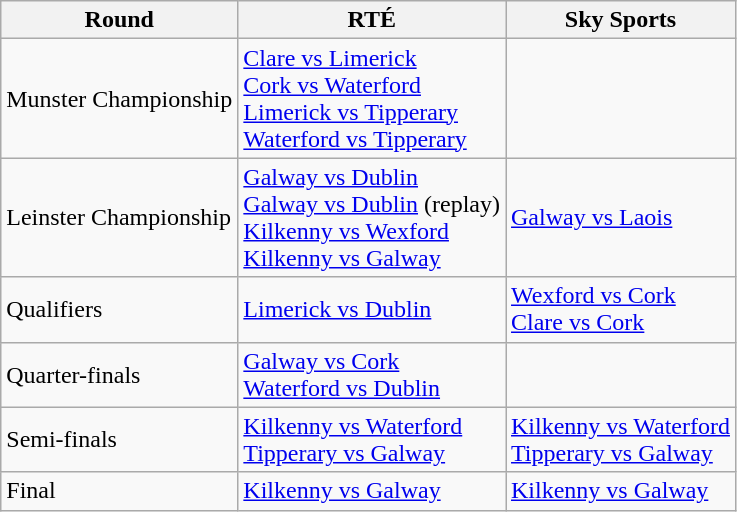<table class="wikitable">
<tr>
<th>Round</th>
<th>RTÉ</th>
<th>Sky Sports</th>
</tr>
<tr>
<td>Munster Championship</td>
<td><a href='#'>Clare vs Limerick</a><br><a href='#'>Cork vs Waterford</a> <br> <a href='#'>Limerick vs Tipperary</a><br> <a href='#'>Waterford vs Tipperary</a></td>
<td><br></td>
</tr>
<tr>
<td>Leinster Championship</td>
<td><a href='#'>Galway vs Dublin</a><br> <a href='#'>Galway vs Dublin</a> (replay)<br><a href='#'>Kilkenny vs Wexford</a><br><a href='#'>Kilkenny vs Galway</a></td>
<td><a href='#'>Galway vs Laois</a></td>
</tr>
<tr>
<td>Qualifiers</td>
<td><a href='#'>Limerick vs Dublin</a></td>
<td><a href='#'>Wexford vs Cork</a><br> <a href='#'>Clare vs Cork</a></td>
</tr>
<tr>
<td>Quarter-finals</td>
<td><a href='#'>Galway vs Cork</a><br> <a href='#'>Waterford vs Dublin</a></td>
<td></td>
</tr>
<tr>
<td>Semi-finals</td>
<td><a href='#'>Kilkenny vs Waterford</a><br> <a href='#'>Tipperary vs Galway</a></td>
<td><a href='#'>Kilkenny vs Waterford</a><br> <a href='#'>Tipperary vs Galway</a></td>
</tr>
<tr>
<td>Final</td>
<td><a href='#'>Kilkenny vs Galway</a></td>
<td><a href='#'>Kilkenny vs Galway</a></td>
</tr>
</table>
